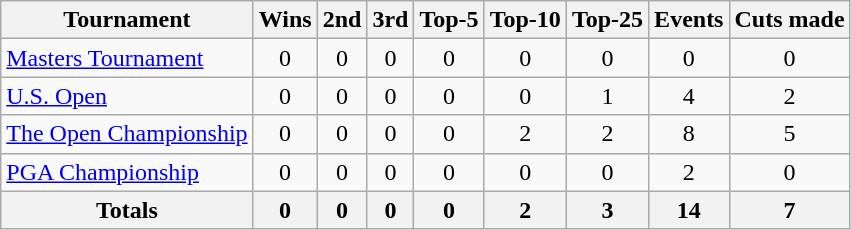<table class=wikitable style=text-align:center>
<tr>
<th>Tournament</th>
<th>Wins</th>
<th>2nd</th>
<th>3rd</th>
<th>Top-5</th>
<th>Top-10</th>
<th>Top-25</th>
<th>Events</th>
<th>Cuts made</th>
</tr>
<tr>
<td align=left><a href='#'>Masters Tournament</a></td>
<td>0</td>
<td>0</td>
<td>0</td>
<td>0</td>
<td>0</td>
<td>0</td>
<td>0</td>
<td>0</td>
</tr>
<tr>
<td align=left><a href='#'>U.S. Open</a></td>
<td>0</td>
<td>0</td>
<td>0</td>
<td>0</td>
<td>0</td>
<td>1</td>
<td>4</td>
<td>2</td>
</tr>
<tr>
<td align=left><a href='#'>The Open Championship</a></td>
<td>0</td>
<td>0</td>
<td>0</td>
<td>0</td>
<td>2</td>
<td>2</td>
<td>8</td>
<td>5</td>
</tr>
<tr>
<td align=left><a href='#'>PGA Championship</a></td>
<td>0</td>
<td>0</td>
<td>0</td>
<td>0</td>
<td>0</td>
<td>0</td>
<td>2</td>
<td>0</td>
</tr>
<tr>
<th>Totals</th>
<th>0</th>
<th>0</th>
<th>0</th>
<th>0</th>
<th>2</th>
<th>3</th>
<th>14</th>
<th>7</th>
</tr>
</table>
